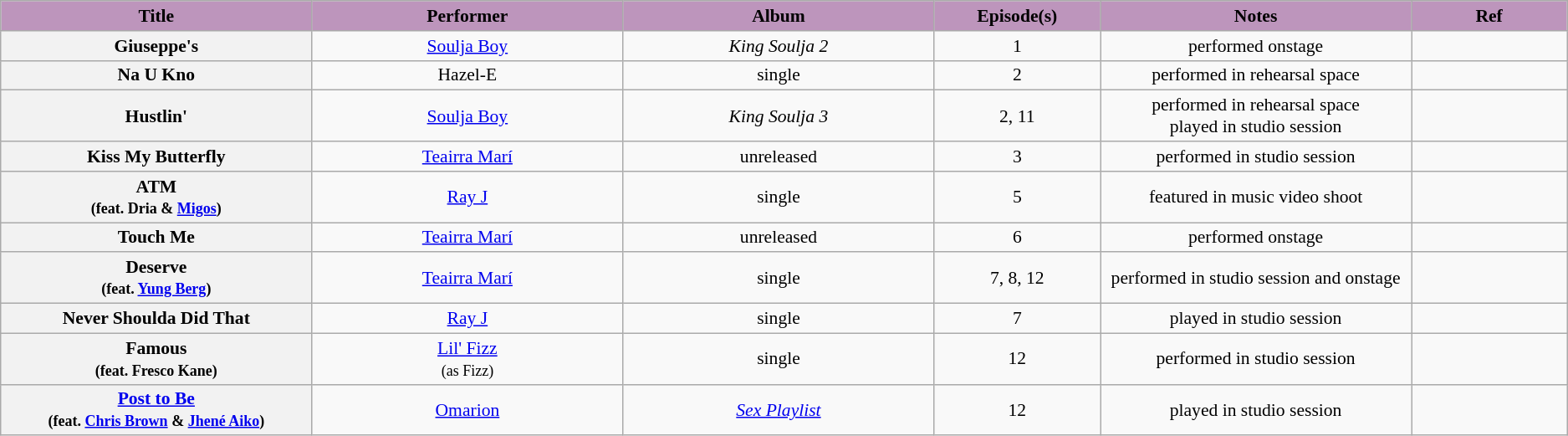<table class="wikitable sortable" style="font-size:90%; text-align: center">
<tr>
<th scope="col"  style="background:#bd95bc; width:10%;">Title</th>
<th scope="col"  style="background:#bd95bc; width:10%;">Performer</th>
<th scope="col"  style="background:#bd95bc; width:10%;">Album</th>
<th scope="col"  style="background:#bd95bc; width:5%;">Episode(s)</th>
<th scope="col"  style="background:#bd95bc; width:10%;">Notes</th>
<th scope="col"  style="background:#bd95bc; width:5%;">Ref</th>
</tr>
<tr>
<th scope="row">Giuseppe's</th>
<td><a href='#'>Soulja Boy</a></td>
<td><em>King Soulja 2</em></td>
<td>1</td>
<td>performed onstage</td>
<td style="text-align:center;"></td>
</tr>
<tr>
<th scope="row">Na U Kno</th>
<td>Hazel-E</td>
<td>single</td>
<td>2</td>
<td>performed in rehearsal space</td>
<td></td>
</tr>
<tr>
<th scope="row">Hustlin'</th>
<td><a href='#'>Soulja Boy</a></td>
<td><em>King Soulja 3</em></td>
<td>2, 11</td>
<td>performed in rehearsal space <br> played in studio session</td>
<td style="text-align:center;"></td>
</tr>
<tr>
<th scope="row">Kiss My Butterfly</th>
<td><a href='#'>Teairra Marí</a></td>
<td>unreleased</td>
<td>3</td>
<td>performed in studio session</td>
<td></td>
</tr>
<tr>
<th scope="row">ATM <br><small>(feat. Dria & <a href='#'>Migos</a>)</small></th>
<td><a href='#'>Ray J</a></td>
<td>single</td>
<td>5</td>
<td>featured in music video shoot</td>
<td style="text-align:center;"></td>
</tr>
<tr>
<th scope="row">Touch Me</th>
<td><a href='#'>Teairra Marí</a></td>
<td>unreleased</td>
<td>6</td>
<td>performed onstage</td>
<td></td>
</tr>
<tr>
<th scope="row">Deserve <br><small>(feat. <a href='#'>Yung Berg</a>)</small></th>
<td><a href='#'>Teairra Marí</a></td>
<td>single</td>
<td>7, 8, 12</td>
<td>performed in studio session and onstage</td>
<td style="text-align:center;"></td>
</tr>
<tr>
<th scope="row">Never Shoulda Did That</th>
<td><a href='#'>Ray J</a></td>
<td>single</td>
<td>7</td>
<td>played in studio session</td>
<td style="text-align:center;"></td>
</tr>
<tr>
<th scope="row">Famous <br><small>(feat. Fresco Kane)</small></th>
<td><a href='#'>Lil' Fizz</a> <br><small>(as Fizz)</small></td>
<td>single</td>
<td>12</td>
<td>performed in studio session</td>
<td style="text-align:center;"></td>
</tr>
<tr>
<th scope="row"><a href='#'>Post to Be</a> <br><small>(feat. <a href='#'>Chris Brown</a> & <a href='#'>Jhené Aiko</a>)</small></th>
<td><a href='#'>Omarion</a></td>
<td><em><a href='#'>Sex Playlist</a></em></td>
<td>12</td>
<td>played in studio session</td>
<td style="text-align:center;"></td>
</tr>
</table>
